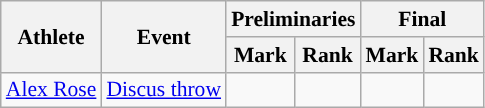<table class=wikitable style="font-size:90%;">
<tr>
<th rowspan=2>Athlete</th>
<th rowspan=2>Event</th>
<th colspan=2>Preliminaries</th>
<th colspan=2>Final</th>
</tr>
<tr>
<th>Mark</th>
<th>Rank</th>
<th>Mark</th>
<th>Rank</th>
</tr>
<tr>
<td><a href='#'>Alex Rose</a></td>
<td><a href='#'>Discus throw</a></td>
<td align="center"></td>
<td align="center"></td>
<td align="center"></td>
<td align="center"></td>
</tr>
</table>
